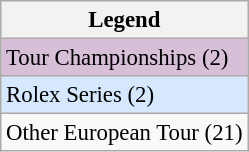<table class="wikitable" style="font-size:95%;">
<tr>
<th>Legend</th>
</tr>
<tr style="background:thistle;">
<td>Tour Championships (2)</td>
</tr>
<tr style="background:#D6E8FF;">
<td>Rolex Series (2)</td>
</tr>
<tr>
<td>Other European Tour (21)</td>
</tr>
</table>
